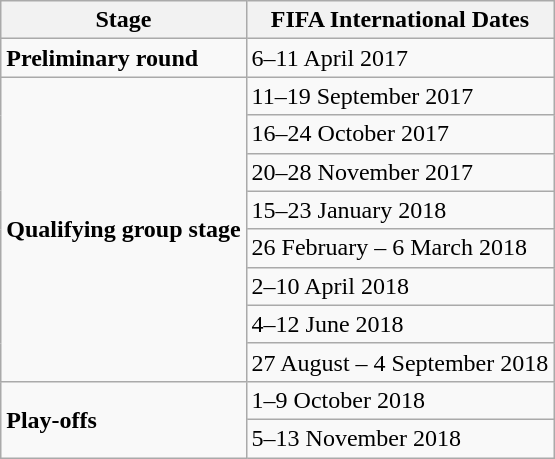<table class="wikitable">
<tr>
<th>Stage</th>
<th>FIFA International Dates</th>
</tr>
<tr>
<td><strong>Preliminary round</strong></td>
<td>6–11 April 2017</td>
</tr>
<tr>
<td rowspan=8><strong>Qualifying group stage</strong></td>
<td>11–19 September 2017</td>
</tr>
<tr>
<td>16–24 October 2017</td>
</tr>
<tr>
<td>20–28 November 2017</td>
</tr>
<tr>
<td>15–23 January 2018</td>
</tr>
<tr>
<td>26 February – 6 March 2018</td>
</tr>
<tr>
<td>2–10 April 2018</td>
</tr>
<tr>
<td>4–12 June 2018</td>
</tr>
<tr>
<td>27 August – 4 September 2018</td>
</tr>
<tr>
<td rowspan=2><strong>Play-offs</strong></td>
<td>1–9 October 2018</td>
</tr>
<tr>
<td>5–13 November 2018</td>
</tr>
</table>
